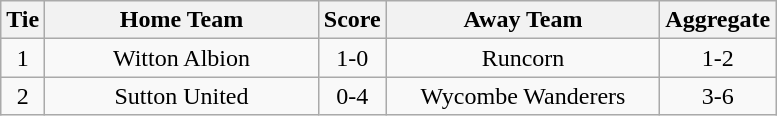<table class="wikitable" style="text-align:center;">
<tr>
<th width=20>Tie</th>
<th width=175>Home Team</th>
<th width=20>Score</th>
<th width=175>Away Team</th>
<th width=20>Aggregate</th>
</tr>
<tr>
<td>1</td>
<td>Witton Albion</td>
<td>1-0</td>
<td>Runcorn</td>
<td>1-2</td>
</tr>
<tr>
<td>2</td>
<td>Sutton United</td>
<td>0-4</td>
<td>Wycombe Wanderers</td>
<td>3-6</td>
</tr>
</table>
